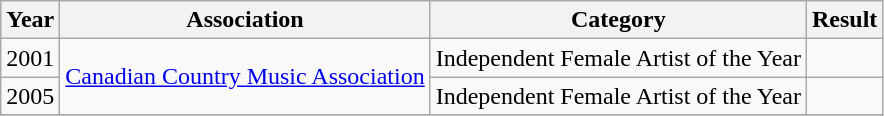<table class="wikitable">
<tr>
<th>Year</th>
<th>Association</th>
<th>Category</th>
<th>Result</th>
</tr>
<tr>
<td>2001</td>
<td rowspan="2"><a href='#'>Canadian Country Music Association</a></td>
<td>Independent Female Artist of the Year</td>
<td></td>
</tr>
<tr>
<td>2005</td>
<td>Independent Female Artist of the Year</td>
<td></td>
</tr>
<tr>
</tr>
</table>
